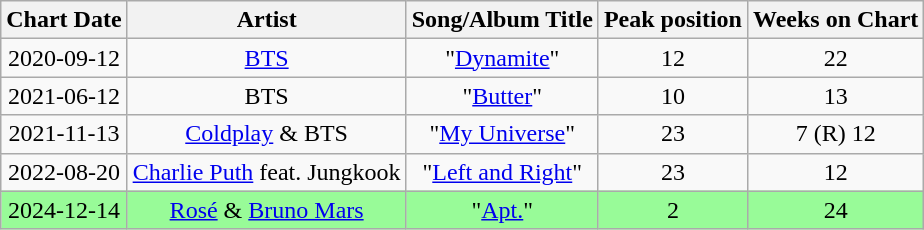<table class="wikitable sortable" style="text-align:center">
<tr>
<th>Chart Date</th>
<th>Artist</th>
<th>Song/Album Title</th>
<th>Peak position</th>
<th>Weeks on Chart</th>
</tr>
<tr>
<td>2020-09-12</td>
<td><a href='#'>BTS</a></td>
<td>"<a href='#'>Dynamite</a>"</td>
<td>12</td>
<td>22</td>
</tr>
<tr>
<td>2021-06-12</td>
<td>BTS</td>
<td>"<a href='#'>Butter</a>"</td>
<td>10</td>
<td>13</td>
</tr>
<tr>
<td>2021-11-13</td>
<td><a href='#'>Coldplay</a> & BTS</td>
<td>"<a href='#'>My Universe</a>"</td>
<td>23</td>
<td>7 (R) 12</td>
</tr>
<tr>
<td>2022-08-20</td>
<td><a href='#'>Charlie Puth</a> feat. Jungkook</td>
<td>"<a href='#'>Left and Right</a>"</td>
<td>23</td>
<td>12</td>
</tr>
<tr style="background:palegreen;">
<td>2024-12-14</td>
<td><a href='#'>Rosé</a> & <a href='#'>Bruno Mars</a></td>
<td>"<a href='#'>Apt.</a>"</td>
<td>2</td>
<td>24</td>
</tr>
</table>
